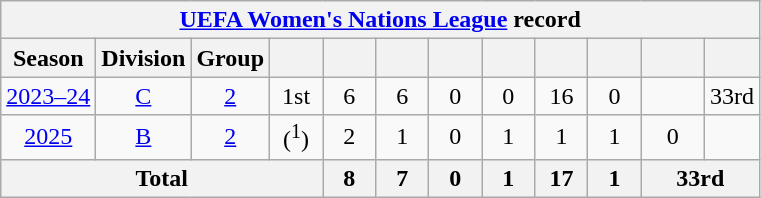<table class="wikitable" style="text-align: center;">
<tr>
<th colspan=13><a href='#'>UEFA Women's Nations League</a> record</th>
</tr>
<tr>
<th>Season</th>
<th>Division</th>
<th>Group</th>
<th width=28></th>
<th width=28></th>
<th width=28></th>
<th width=28></th>
<th width=28></th>
<th width=28></th>
<th width=28></th>
<th width=35></th>
<th width=28></th>
</tr>
<tr>
<td><a href='#'>2023–24</a></td>
<td><a href='#'>C</a></td>
<td><a href='#'>2</a></td>
<td>1st</td>
<td>6</td>
<td>6</td>
<td>0</td>
<td>0</td>
<td>16</td>
<td>0</td>
<td></td>
<td>33rd</td>
</tr>
<tr>
<td><a href='#'>2025</a></td>
<td><a href='#'>B</a></td>
<td><a href='#'>2</a></td>
<td>(<sup>1</sup>)</td>
<td>2</td>
<td>1</td>
<td>0</td>
<td>1</td>
<td>1</td>
<td>1</td>
<td>0</td>
<td></td>
</tr>
<tr>
<th colspan=4>Total</th>
<th>8</th>
<th>7</th>
<th>0</th>
<th>1</th>
<th>17</th>
<th>1</th>
<th colspan=2>33rd</th>
</tr>
</table>
